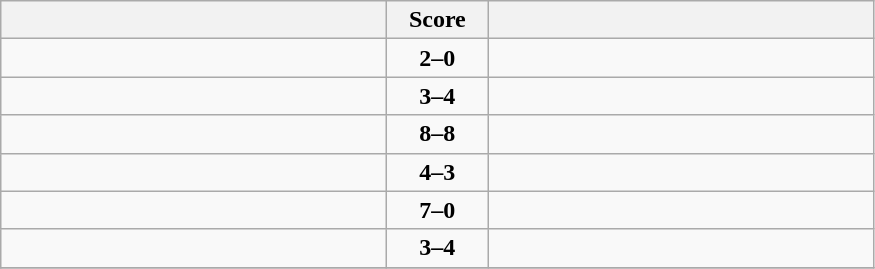<table class="wikitable" style="text-align: center; font-size:100% ">
<tr>
<th align="right" width="250"></th>
<th width="60">Score</th>
<th align="left" width="250"></th>
</tr>
<tr>
<td align=left><strong></strong></td>
<td align=center><strong>2–0</strong></td>
<td align=left></td>
</tr>
<tr>
<td align=left></td>
<td align=center><strong>3–4</strong></td>
<td align=left><strong></strong></td>
</tr>
<tr>
<td align=left></td>
<td align=center><strong>8–8</strong></td>
<td align=left></td>
</tr>
<tr>
<td align=left><strong></strong></td>
<td align=center><strong>4–3</strong></td>
<td align=left></td>
</tr>
<tr>
<td align=left><strong></strong></td>
<td align=center><strong>7–0</strong></td>
<td align=left></td>
</tr>
<tr>
<td align=left></td>
<td align=center><strong>3–4</strong></td>
<td align=left><strong></strong></td>
</tr>
<tr>
</tr>
</table>
